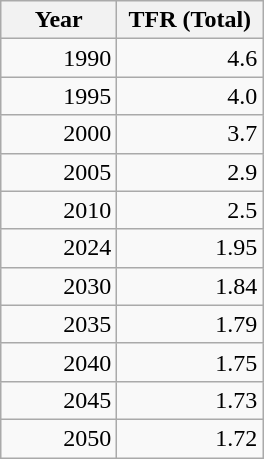<table class="wikitable">
<tr>
<th width="70">Year</th>
<th width="90pt">TFR (Total)</th>
</tr>
<tr>
<td align="right">1990</td>
<td align="right">4.6</td>
</tr>
<tr>
<td align="right">1995</td>
<td align="right">4.0</td>
</tr>
<tr>
<td align="right">2000</td>
<td align="right">3.7</td>
</tr>
<tr>
<td align="right">2005</td>
<td align="right">2.9</td>
</tr>
<tr>
<td align="right">2010</td>
<td align="right">2.5</td>
</tr>
<tr>
<td align="right">2024</td>
<td align="right">1.95</td>
</tr>
<tr>
<td align="right">2030</td>
<td align="right">1.84</td>
</tr>
<tr>
<td align="right">2035</td>
<td align="right">1.79</td>
</tr>
<tr>
<td align="right">2040</td>
<td align="right">1.75</td>
</tr>
<tr>
<td align="right">2045</td>
<td align="right">1.73</td>
</tr>
<tr>
<td align="right">2050</td>
<td align="right">1.72</td>
</tr>
</table>
